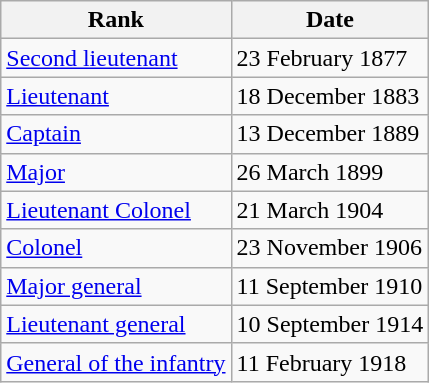<table class="wikitable">
<tr>
<th>Rank</th>
<th>Date</th>
</tr>
<tr>
<td><a href='#'>Second lieutenant</a></td>
<td>23 February 1877</td>
</tr>
<tr>
<td><a href='#'>Lieutenant</a></td>
<td>18 December 1883</td>
</tr>
<tr>
<td><a href='#'>Captain</a></td>
<td>13 December 1889</td>
</tr>
<tr>
<td><a href='#'>Major</a></td>
<td>26 March 1899</td>
</tr>
<tr>
<td><a href='#'>Lieutenant Colonel</a></td>
<td>21 March 1904</td>
</tr>
<tr>
<td><a href='#'>Colonel</a></td>
<td>23 November 1906</td>
</tr>
<tr>
<td><a href='#'>Major general</a></td>
<td>11 September 1910</td>
</tr>
<tr>
<td><a href='#'>Lieutenant general</a></td>
<td>10 September 1914</td>
</tr>
<tr>
<td><a href='#'>General of the infantry</a></td>
<td>11 February 1918</td>
</tr>
</table>
